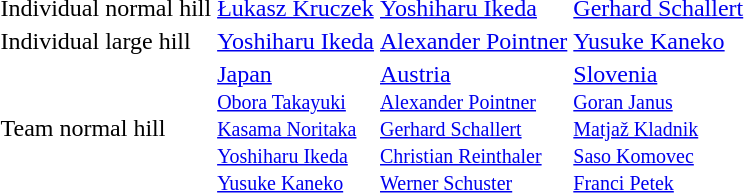<table>
<tr>
<td>Individual normal hill<br></td>
<td> <a href='#'>Łukasz Kruczek</a></td>
<td> <a href='#'>Yoshiharu Ikeda</a></td>
<td> <a href='#'>Gerhard Schallert</a></td>
</tr>
<tr>
<td>Individual large hill<br></td>
<td> <a href='#'>Yoshiharu Ikeda</a></td>
<td> <a href='#'>Alexander Pointner</a></td>
<td> <a href='#'>Yusuke Kaneko</a></td>
</tr>
<tr>
<td>Team normal hill<br></td>
<td> <a href='#'>Japan</a><br><small><a href='#'>Obora Takayuki</a><br><a href='#'>Kasama Noritaka</a><br><a href='#'>Yoshiharu Ikeda</a><br><a href='#'>Yusuke Kaneko</a></small></td>
<td> <a href='#'>Austria</a><br><small><a href='#'>Alexander Pointner</a><br><a href='#'>Gerhard Schallert</a><br><a href='#'>Christian Reinthaler</a><br><a href='#'>Werner Schuster</a></small></td>
<td> <a href='#'>Slovenia</a><br><small><a href='#'>Goran Janus</a><br><a href='#'>Matjaž Kladnik</a><br><a href='#'>Saso Komovec</a><br><a href='#'>Franci Petek</a></small></td>
</tr>
</table>
